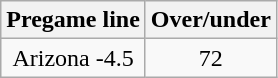<table class="wikitable" style="margin-left: auto; margin-right: auto; border: none; display: inline-table;">
<tr align="center">
<th style=>Pregame line</th>
<th style=>Over/under</th>
</tr>
<tr align="center">
<td>Arizona -4.5</td>
<td>72</td>
</tr>
</table>
